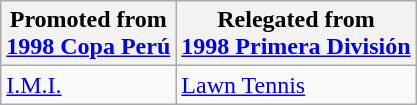<table class="wikitable">
<tr>
<th>Promoted from<br><a href='#'>1998 Copa Perú</a></th>
<th>Relegated from<br><a href='#'>1998 Primera División</a></th>
</tr>
<tr>
<td> <a href='#'>I.M.I.</a> </td>
<td> <a href='#'>Lawn Tennis</a> </td>
</tr>
</table>
